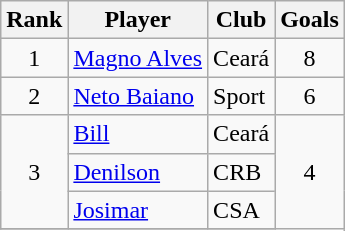<table class="wikitable" style="text-align:center">
<tr>
<th>Rank</th>
<th>Player</th>
<th>Club</th>
<th>Goals</th>
</tr>
<tr>
<td>1</td>
<td align="left"> <a href='#'>Magno Alves</a></td>
<td align="left">Ceará</td>
<td>8</td>
</tr>
<tr>
<td>2</td>
<td align="left"> <a href='#'>Neto Baiano</a></td>
<td align="left">Sport</td>
<td>6</td>
</tr>
<tr>
<td rowspan="3">3</td>
<td align="left"> <a href='#'>Bill</a></td>
<td align="left">Ceará</td>
<td rowspan="4">4</td>
</tr>
<tr>
<td align="left"> <a href='#'>Denilson</a></td>
<td align="left">CRB</td>
</tr>
<tr>
<td align="left"> <a href='#'>Josimar</a></td>
<td align="left">CSA</td>
</tr>
<tr>
</tr>
</table>
